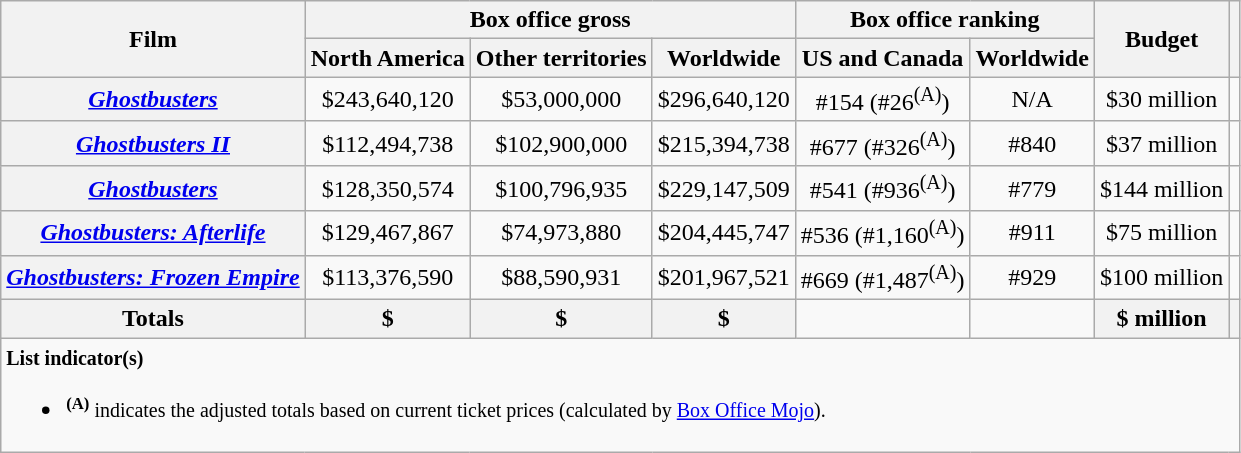<table class="wikitable plainrowheaders" style="text-align:center;">
<tr>
<th rowspan="2">Film</th>
<th colspan="3">Box office gross</th>
<th colspan="2">Box office ranking</th>
<th rowspan="2">Budget</th>
<th rowspan="2"></th>
</tr>
<tr>
<th>North America</th>
<th>Other territories</th>
<th>Worldwide</th>
<th>US and Canada</th>
<th>Worldwide</th>
</tr>
<tr>
<th scope="row"><em><a href='#'>Ghostbusters</a></em></th>
<td>$243,640,120</td>
<td>$53,000,000</td>
<td>$296,640,120</td>
<td>#154 (#26<sup>(A)</sup>)</td>
<td>N/A</td>
<td>$30 million</td>
<td></td>
</tr>
<tr>
<th scope="row"><em><a href='#'>Ghostbusters II</a></em></th>
<td>$112,494,738</td>
<td>$102,900,000</td>
<td>$215,394,738</td>
<td>#677 (#326<sup>(A)</sup>)</td>
<td>#840</td>
<td>$37 million</td>
<td></td>
</tr>
<tr>
<th scope="row"><em><a href='#'>Ghostbusters</a></em></th>
<td>$128,350,574</td>
<td>$100,796,935</td>
<td>$229,147,509</td>
<td>#541 (#936<sup>(A)</sup>)</td>
<td>#779</td>
<td>$144 million</td>
</tr>
<tr>
<th scope="row"><em><a href='#'>Ghostbusters: Afterlife</a></em></th>
<td>$129,467,867</td>
<td>$74,973,880</td>
<td>$204,445,747</td>
<td>#536 (#1,160<sup>(A)</sup>)</td>
<td>#911</td>
<td>$75 million</td>
<td></td>
</tr>
<tr>
<th scope="row"><em><a href='#'>Ghostbusters: Frozen Empire</a></em></th>
<td>$113,376,590</td>
<td>$88,590,931</td>
<td>$201,967,521</td>
<td>#669 (#1,487<sup>(A)</sup>)</td>
<td>#929</td>
<td>$100 million</td>
<td></td>
</tr>
<tr>
<th>Totals</th>
<th>$</th>
<th>$</th>
<th>$</th>
<td></td>
<td></td>
<th>$ million</th>
<th></th>
</tr>
<tr>
<td colspan="9" style="text-align:left;"><small><strong>List indicator(s)</strong></small><br><ul><li><small><sup><strong>(A)</strong></sup> indicates the adjusted totals based on current ticket prices (calculated by <a href='#'>Box Office Mojo</a>).</small></li></ul></td>
</tr>
</table>
